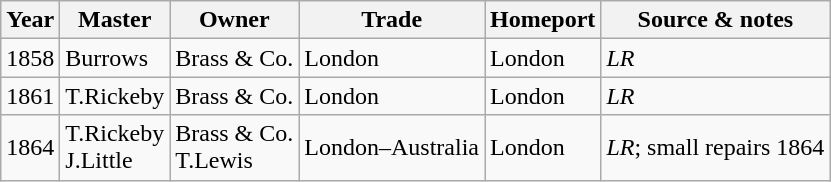<table class=" wikitable">
<tr>
<th>Year</th>
<th>Master</th>
<th>Owner</th>
<th>Trade</th>
<th>Homeport</th>
<th>Source & notes</th>
</tr>
<tr>
<td>1858</td>
<td>Burrows</td>
<td>Brass & Co.</td>
<td>London</td>
<td>London</td>
<td><em>LR</em></td>
</tr>
<tr>
<td>1861</td>
<td>T.Rickeby</td>
<td>Brass & Co.</td>
<td>London</td>
<td>London</td>
<td><em>LR</em></td>
</tr>
<tr>
<td>1864</td>
<td>T.Rickeby<br>J.Little</td>
<td>Brass & Co.<br>T.Lewis</td>
<td>London–Australia</td>
<td>London</td>
<td><em>LR</em>; small repairs 1864</td>
</tr>
</table>
